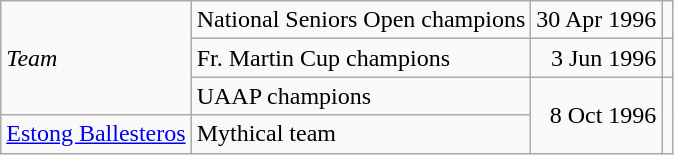<table class=wikitable>
<tr>
<td rowspan=3><em>Team</em></td>
<td>National Seniors Open champions</td>
<td align=right>30 Apr 1996</td>
<td align=center></td>
</tr>
<tr>
<td>Fr. Martin Cup champions</td>
<td align=right>3 Jun 1996</td>
<td align=center></td>
</tr>
<tr>
<td>UAAP champions</td>
<td align=right rowspan=2>8 Oct 1996</td>
<td align=center rowspan=2></td>
</tr>
<tr>
<td><a href='#'>Estong Ballesteros</a></td>
<td>Mythical team</td>
</tr>
</table>
